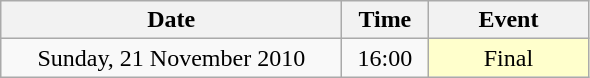<table class = "wikitable" style="text-align:center;">
<tr>
<th width=220>Date</th>
<th width=50>Time</th>
<th width=100>Event</th>
</tr>
<tr>
<td>Sunday, 21 November 2010</td>
<td>16:00</td>
<td bgcolor=ffffcc>Final</td>
</tr>
</table>
